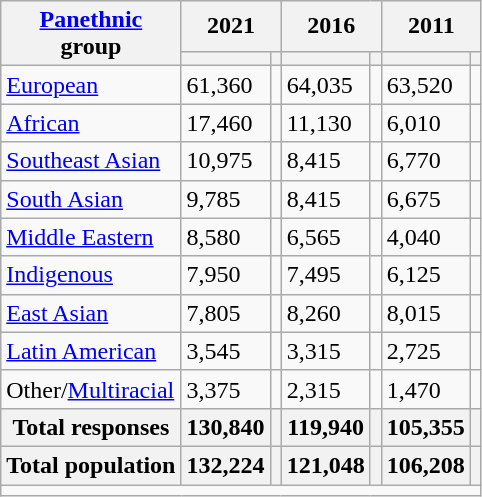<table class="wikitable collapsible sortable">
<tr>
<th rowspan="2"><a href='#'>Panethnic</a><br>group</th>
<th colspan="2">2021</th>
<th colspan="2">2016</th>
<th colspan="2">2011</th>
</tr>
<tr>
<th><a href='#'></a></th>
<th></th>
<th></th>
<th></th>
<th></th>
<th></th>
</tr>
<tr>
<td><a href='#'>European</a></td>
<td>61,360</td>
<td></td>
<td>64,035</td>
<td></td>
<td>63,520</td>
<td></td>
</tr>
<tr>
<td><a href='#'>African</a></td>
<td>17,460</td>
<td></td>
<td>11,130</td>
<td></td>
<td>6,010</td>
<td></td>
</tr>
<tr>
<td><a href='#'>Southeast Asian</a></td>
<td>10,975</td>
<td></td>
<td>8,415</td>
<td></td>
<td>6,770</td>
<td></td>
</tr>
<tr>
<td><a href='#'>South Asian</a></td>
<td>9,785</td>
<td></td>
<td>8,415</td>
<td></td>
<td>6,675</td>
<td></td>
</tr>
<tr>
<td><a href='#'>Middle Eastern</a></td>
<td>8,580</td>
<td></td>
<td>6,565</td>
<td></td>
<td>4,040</td>
<td></td>
</tr>
<tr>
<td><a href='#'>Indigenous</a></td>
<td>7,950</td>
<td></td>
<td>7,495</td>
<td></td>
<td>6,125</td>
<td></td>
</tr>
<tr>
<td><a href='#'>East Asian</a></td>
<td>7,805</td>
<td></td>
<td>8,260</td>
<td></td>
<td>8,015</td>
<td></td>
</tr>
<tr>
<td><a href='#'>Latin American</a></td>
<td>3,545</td>
<td></td>
<td>3,315</td>
<td></td>
<td>2,725</td>
<td></td>
</tr>
<tr>
<td>Other/<a href='#'>Multiracial</a></td>
<td>3,375</td>
<td></td>
<td>2,315</td>
<td></td>
<td>1,470</td>
<td></td>
</tr>
<tr>
<th>Total responses</th>
<th>130,840</th>
<th></th>
<th>119,940</th>
<th></th>
<th>105,355</th>
<th></th>
</tr>
<tr>
<th>Total population</th>
<th>132,224</th>
<th></th>
<th>121,048</th>
<th></th>
<th>106,208</th>
<th></th>
</tr>
<tr class="sortbottom">
<td colspan="15"></td>
</tr>
</table>
